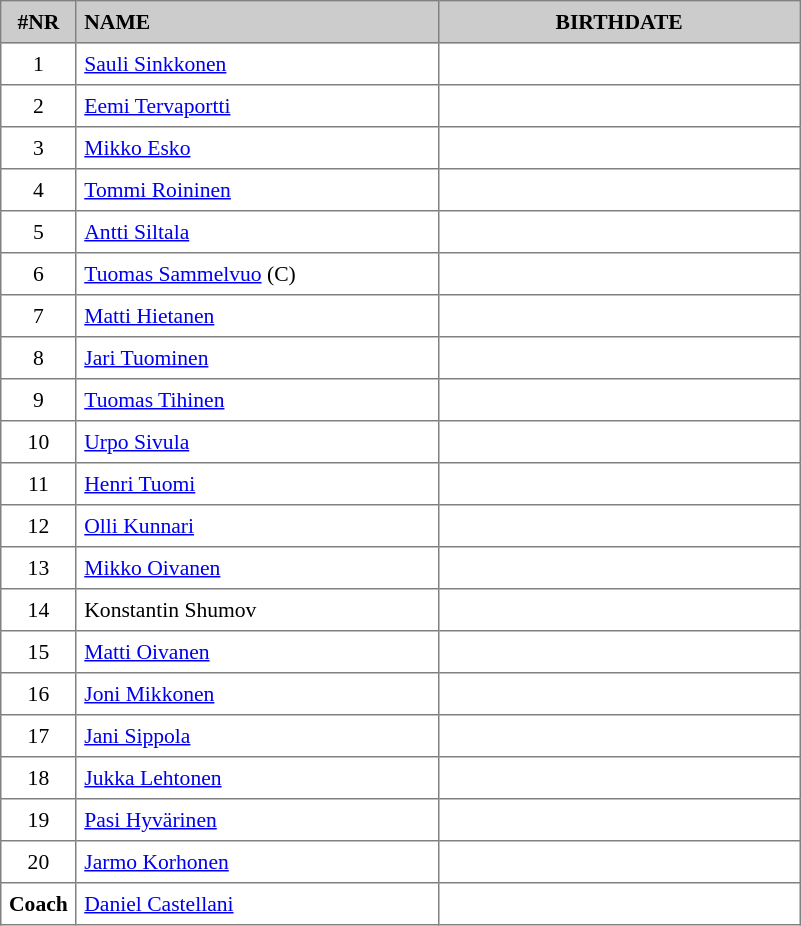<table border="1" cellspacing="2" cellpadding="5" style="border-collapse: collapse; font-size: 90%;">
<tr style="background:#ccc;">
<th>#NR</th>
<th style="text-align:left; width:16em;">NAME</th>
<th style="text-align:center; width:16em;">BIRTHDATE</th>
</tr>
<tr>
<td style="text-align:center;">1</td>
<td><a href='#'>Sauli Sinkkonen</a></td>
<td align="center"></td>
</tr>
<tr>
<td style="text-align:center;">2</td>
<td><a href='#'>Eemi Tervaportti</a></td>
<td align="center"></td>
</tr>
<tr>
<td style="text-align:center;">3</td>
<td><a href='#'>Mikko Esko</a></td>
<td align="center"></td>
</tr>
<tr>
<td style="text-align:center;">4</td>
<td><a href='#'>Tommi Roininen</a></td>
<td align="center"></td>
</tr>
<tr>
<td style="text-align:center;">5</td>
<td><a href='#'>Antti Siltala</a></td>
<td align="center"></td>
</tr>
<tr>
<td style="text-align:center;">6</td>
<td><a href='#'>Tuomas Sammelvuo</a> (C)</td>
<td align="center"></td>
</tr>
<tr>
<td style="text-align:center;">7</td>
<td><a href='#'>Matti Hietanen</a></td>
<td align="center"></td>
</tr>
<tr>
<td style="text-align:center;">8</td>
<td><a href='#'>Jari Tuominen</a></td>
<td align="center"></td>
</tr>
<tr>
<td style="text-align:center;">9</td>
<td><a href='#'>Tuomas Tihinen</a></td>
<td align="center"></td>
</tr>
<tr>
<td style="text-align:center;">10</td>
<td><a href='#'>Urpo Sivula</a></td>
<td align="center"></td>
</tr>
<tr>
<td style="text-align:center;">11</td>
<td><a href='#'>Henri Tuomi</a></td>
<td align="center"></td>
</tr>
<tr>
<td style="text-align:center;">12</td>
<td><a href='#'>Olli Kunnari</a></td>
<td align="center"></td>
</tr>
<tr>
<td style="text-align:center;">13</td>
<td><a href='#'>Mikko Oivanen</a></td>
<td align="center"></td>
</tr>
<tr>
<td style="text-align:center;">14</td>
<td>Konstantin Shumov</td>
<td align="center"></td>
</tr>
<tr>
<td style="text-align:center;">15</td>
<td><a href='#'>Matti Oivanen</a></td>
<td align="center"></td>
</tr>
<tr>
<td style="text-align:center;">16</td>
<td><a href='#'>Joni Mikkonen</a></td>
<td align="center"></td>
</tr>
<tr>
<td style="text-align:center;">17</td>
<td><a href='#'>Jani Sippola</a></td>
<td align="center"></td>
</tr>
<tr>
<td style="text-align:center;">18</td>
<td><a href='#'>Jukka Lehtonen</a></td>
<td align="center"></td>
</tr>
<tr>
<td style="text-align:center;">19</td>
<td><a href='#'>Pasi Hyvärinen</a></td>
<td align="center"></td>
</tr>
<tr>
<td style="text-align:center;">20</td>
<td><a href='#'>Jarmo Korhonen</a></td>
<td align="center"></td>
</tr>
<tr>
<td style="text-align:center;"><strong>Coach</strong></td>
<td><a href='#'>Daniel Castellani</a></td>
<td align="center"></td>
</tr>
</table>
